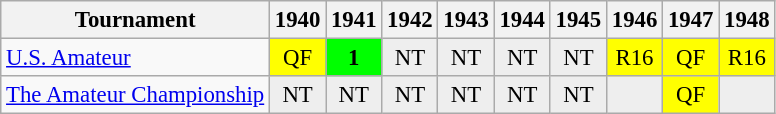<table class="wikitable" style="font-size:95%;text-align:center;">
<tr>
<th>Tournament</th>
<th>1940</th>
<th>1941</th>
<th>1942</th>
<th>1943</th>
<th>1944</th>
<th>1945</th>
<th>1946</th>
<th>1947</th>
<th>1948</th>
</tr>
<tr>
<td align=left><a href='#'>U.S. Amateur</a></td>
<td style="background:yellow;">QF</td>
<td style="background:lime;"><strong>1</strong></td>
<td style="background:#eeeeee;">NT</td>
<td style="background:#eeeeee;">NT</td>
<td style="background:#eeeeee;">NT</td>
<td style="background:#eeeeee;">NT</td>
<td style="background:yellow;">R16</td>
<td style="background:yellow;">QF</td>
<td style="background:yellow;">R16</td>
</tr>
<tr>
<td align=left><a href='#'>The Amateur Championship</a></td>
<td style="background:#eeeeee;">NT</td>
<td style="background:#eeeeee;">NT</td>
<td style="background:#eeeeee;">NT</td>
<td style="background:#eeeeee;">NT</td>
<td style="background:#eeeeee;">NT</td>
<td style="background:#eeeeee;">NT</td>
<td style="background:#eeeeee;"></td>
<td style="background:yellow;">QF</td>
<td style="background:#eeeeee;"></td>
</tr>
</table>
